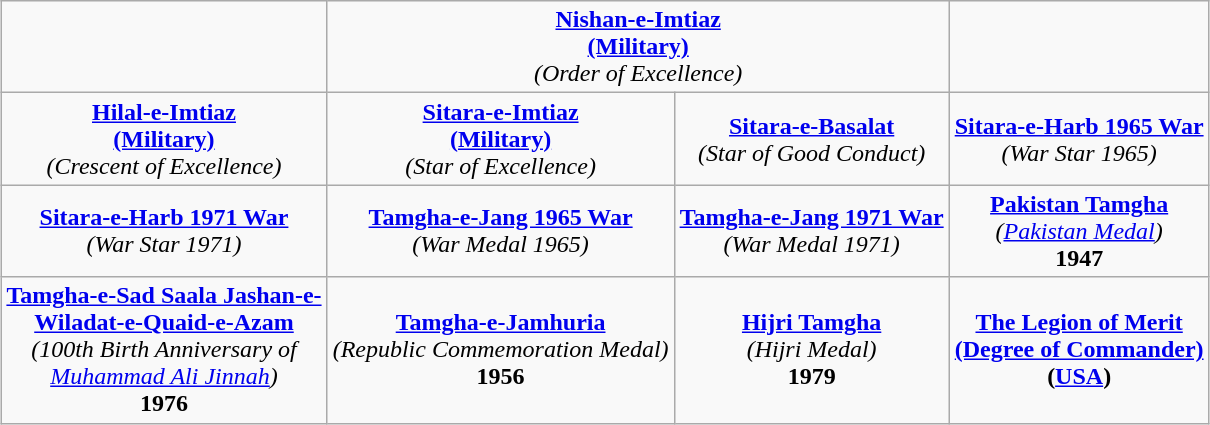<table class="wikitable" style="margin:1em auto; text-align:center;">
<tr>
<td></td>
<td colspan="2"><strong><a href='#'>Nishan-e-Imtiaz</a></strong><br><strong><a href='#'>(Military)</a></strong><br><em>(Order of Excellence)</em></td>
<td></td>
</tr>
<tr>
<td><a href='#'><strong>Hilal-e-Imtiaz</strong></a><br><strong><a href='#'>(Military)</a></strong><br><em>(Crescent of Excellence)</em></td>
<td><strong><a href='#'>Sitara-e-Imtiaz</a></strong><br><strong><a href='#'>(Military)</a></strong><br><em>(Star of Excellence)</em></td>
<td><strong><a href='#'>Sitara-e-Basalat</a></strong><br><em>(Star of Good Conduct)</em></td>
<td><strong><a href='#'>Sitara-e-Harb 1965 War</a></strong><br><em>(War Star 1965)</em></td>
</tr>
<tr>
<td><strong><a href='#'>Sitara-e-Harb 1971 War</a></strong><br><em>(War Star 1971)</em></td>
<td><strong><a href='#'>Tamgha-e-Jang 1965 War</a></strong><br><em>(War Medal 1965)</em></td>
<td><strong><a href='#'>Tamgha-e-Jang 1971 War</a></strong><br><em>(War Medal 1971)</em></td>
<td><strong><a href='#'>Pakistan Tamgha</a></strong><br><em>(<a href='#'>Pakistan Medal</a>)</em><br><strong>1947</strong></td>
</tr>
<tr>
<td><strong><a href='#'>Tamgha-e-Sad Saala Jashan-e-</a></strong><br><strong><a href='#'>Wiladat-e-Quaid-e-Azam</a></strong><br><em>(100th Birth Anniversary of</em><br><em><a href='#'>Muhammad Ali Jinnah</a>)</em><br><strong>1976</strong></td>
<td><strong><a href='#'>Tamgha-e-Jamhuria</a></strong><br><em>(Republic Commemoration Medal)</em><br><strong>1956</strong></td>
<td><strong><a href='#'>Hijri Tamgha</a></strong><br><em>(Hijri Medal)</em><br><strong>1979</strong></td>
<td><strong><a href='#'>The Legion of Merit</a></strong><br><strong><a href='#'>(Degree of Commander)</a></strong><br><strong>(<a href='#'>USA</a>)</strong></td>
</tr>
</table>
